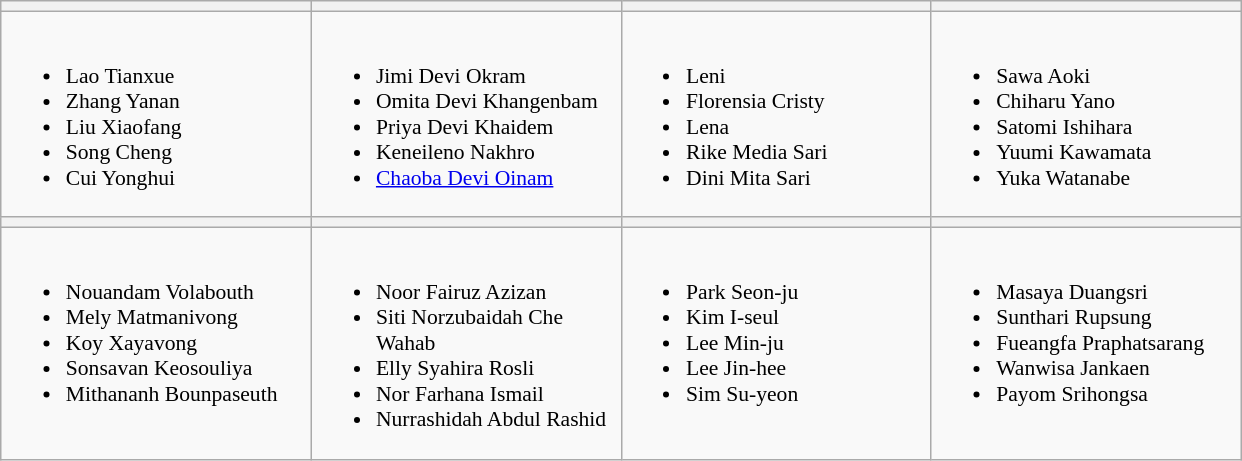<table class="wikitable" style="font-size:90%">
<tr>
<th width=200></th>
<th width=200></th>
<th width=200></th>
<th width=200></th>
</tr>
<tr>
<td valign=top><br><ul><li>Lao Tianxue</li><li>Zhang Yanan</li><li>Liu Xiaofang</li><li>Song Cheng</li><li>Cui Yonghui</li></ul></td>
<td valign=top><br><ul><li>Jimi Devi Okram</li><li>Omita Devi Khangenbam</li><li>Priya Devi Khaidem</li><li>Keneileno Nakhro</li><li><a href='#'>Chaoba Devi Oinam</a></li></ul></td>
<td valign=top><br><ul><li>Leni</li><li>Florensia Cristy</li><li>Lena</li><li>Rike Media Sari</li><li>Dini Mita Sari</li></ul></td>
<td valign=top><br><ul><li>Sawa Aoki</li><li>Chiharu Yano</li><li>Satomi Ishihara</li><li>Yuumi Kawamata</li><li>Yuka Watanabe</li></ul></td>
</tr>
<tr>
<th></th>
<th></th>
<th></th>
<th></th>
</tr>
<tr>
<td valign=top><br><ul><li>Nouandam Volabouth</li><li>Mely Matmanivong</li><li>Koy Xayavong</li><li>Sonsavan Keosouliya</li><li>Mithananh Bounpaseuth</li></ul></td>
<td valign=top><br><ul><li>Noor Fairuz Azizan</li><li>Siti Norzubaidah Che Wahab</li><li>Elly Syahira Rosli</li><li>Nor Farhana Ismail</li><li>Nurrashidah Abdul Rashid</li></ul></td>
<td valign=top><br><ul><li>Park Seon-ju</li><li>Kim I-seul</li><li>Lee Min-ju</li><li>Lee Jin-hee</li><li>Sim Su-yeon</li></ul></td>
<td valign=top><br><ul><li>Masaya Duangsri</li><li>Sunthari Rupsung</li><li>Fueangfa Praphatsarang</li><li>Wanwisa Jankaen</li><li>Payom Srihongsa</li></ul></td>
</tr>
</table>
